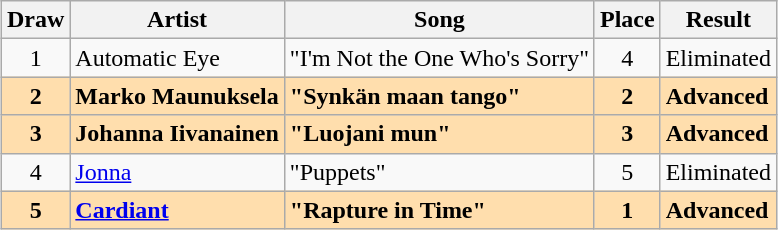<table class="sortable wikitable" style="margin: 1em auto 1em auto; text-align:center">
<tr>
<th>Draw</th>
<th>Artist</th>
<th>Song</th>
<th>Place</th>
<th>Result</th>
</tr>
<tr>
<td>1</td>
<td align="left">Automatic Eye</td>
<td align="left">"I'm Not the One Who's Sorry"</td>
<td>4</td>
<td align="left">Eliminated</td>
</tr>
<tr style="font-weight:bold; background:navajowhite;">
<td>2</td>
<td align="left">Marko Maunuksela</td>
<td align="left">"Synkän maan tango"</td>
<td>2</td>
<td align="left">Advanced</td>
</tr>
<tr style="font-weight:bold; background:navajowhite;">
<td>3</td>
<td align="left">Johanna Iivanainen</td>
<td align="left">"Luojani mun"</td>
<td>3</td>
<td align="left">Advanced</td>
</tr>
<tr>
<td>4</td>
<td align="left"><a href='#'>Jonna</a></td>
<td align="left">"Puppets"</td>
<td>5</td>
<td align="left">Eliminated</td>
</tr>
<tr style="font-weight:bold; background:navajowhite;">
<td>5</td>
<td align="left"><a href='#'>Cardiant</a></td>
<td align="left">"Rapture in Time"</td>
<td>1</td>
<td align="left">Advanced</td>
</tr>
</table>
